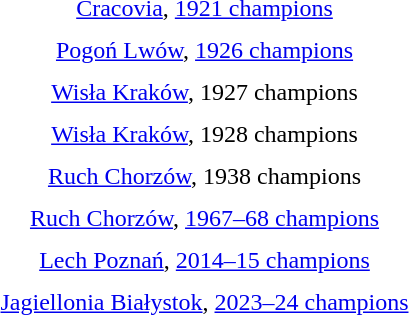<table align=right cellspacing=5 cellpadding=0 style="margin: 0 0 1em 1em; text-align:center; float:right;">
<tr>
<td></td>
</tr>
<tr>
<td><a href='#'>Cracovia</a>, <a href='#'>1921 champions</a></td>
</tr>
<tr>
<td></td>
</tr>
<tr>
<td><a href='#'>Pogoń Lwów</a>, <a href='#'>1926 champions</a></td>
</tr>
<tr>
<td></td>
</tr>
<tr>
<td><a href='#'>Wisła Kraków</a>, 1927 champions</td>
</tr>
<tr>
<td></td>
</tr>
<tr>
<td><a href='#'>Wisła Kraków</a>, 1928 champions</td>
</tr>
<tr>
<td></td>
</tr>
<tr>
<td><a href='#'>Ruch Chorzów</a>, 1938 champions</td>
</tr>
<tr>
<td></td>
</tr>
<tr>
<td><a href='#'>Ruch Chorzów</a>, <a href='#'>1967–68 champions</a></td>
</tr>
<tr>
<td></td>
</tr>
<tr>
<td><a href='#'>Lech Poznań</a>, <a href='#'>2014–15 champions</a></td>
</tr>
<tr>
<td></td>
</tr>
<tr>
<td><a href='#'>Jagiellonia Białystok</a>, <a href='#'>2023–24 champions</a></td>
</tr>
</table>
